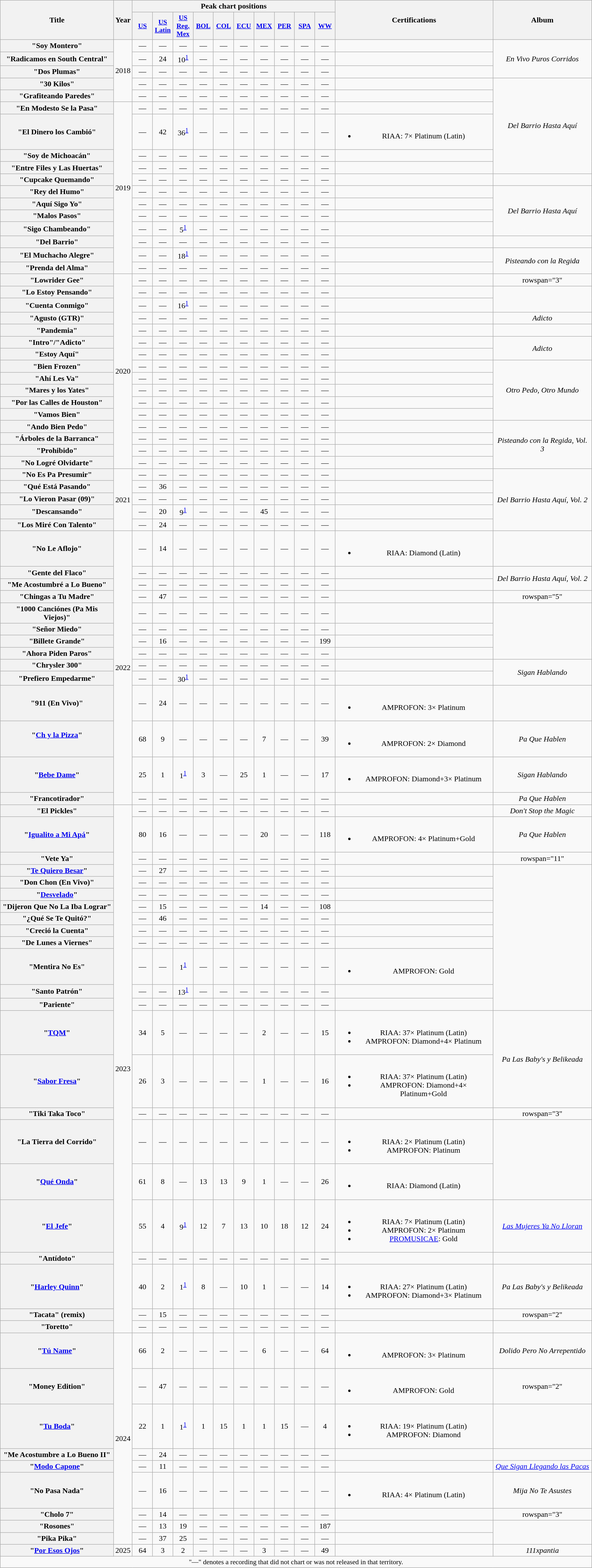<table class="wikitable plainrowheaders" style="text-align:center;">
<tr>
<th scope="col" rowspan="2">Title</th>
<th scope="col" rowspan="2">Year</th>
<th scope="col" colspan="10">Peak chart positions</th>
<th scope="col" rowspan="2">Certifications</th>
<th scope="col" rowspan="2">Album</th>
</tr>
<tr>
<th scope="col" style="width:2.5em;font-size:90%;"><a href='#'>US</a><br></th>
<th scope="col" style="width:2.5em; font-size:90%;"><a href='#'>US<br>Latin</a><br></th>
<th scope="col" style="width:2.5em;font-size:90%;"><a href='#'>US<br>Reg.<br>Mex</a><br></th>
<th scope="col" style="width:2.5em;font-size:90%;"><a href='#'>BOL</a><br></th>
<th scope="col" style="width:2.5em;font-size:90%;"><a href='#'>COL</a><br></th>
<th scope="col" style="width:2.5em;font-size:90%;"><a href='#'>ECU</a><br></th>
<th scope="col" style="width:2.5em;font-size:90%;"><a href='#'>MEX</a><br></th>
<th scope="col" style="width:2.5em;font-size:90%;"><a href='#'>PER</a><br></th>
<th scope="col" style="width:2.5em; font-size:90%"><a href='#'>SPA</a><br></th>
<th scope="col" style="width:2.5em;font-size:90%;"><a href='#'>WW</a><br></th>
</tr>
<tr>
<th scope="row">"Soy Montero"</th>
<td rowspan="5">2018</td>
<td>—</td>
<td>—</td>
<td>—</td>
<td>—</td>
<td>—</td>
<td>—</td>
<td>—</td>
<td>—</td>
<td>—</td>
<td>—</td>
<td></td>
<td rowspan="3"><em>En Vivo Puros Corridos</em></td>
</tr>
<tr>
<th scope="row">"Radicamos en South Central"</th>
<td>—</td>
<td>24</td>
<td>10<sup><a href='#'>1</a></sup></td>
<td>—</td>
<td>—</td>
<td>—</td>
<td>—</td>
<td>—</td>
<td>—</td>
<td>—</td>
<td></td>
</tr>
<tr>
<th scope="row">"Dos Plumas"</th>
<td>—</td>
<td>—</td>
<td>—</td>
<td>—</td>
<td>—</td>
<td>—</td>
<td>—</td>
<td>—</td>
<td>—</td>
<td>—</td>
<td></td>
</tr>
<tr>
<th scope="row">"30 Kilos"</th>
<td>—</td>
<td>—</td>
<td>—</td>
<td>—</td>
<td>—</td>
<td>—</td>
<td>—</td>
<td>—</td>
<td>—</td>
<td>—</td>
<td></td>
<td rowspan="6"><em>Del Barrio Hasta Aquí</em></td>
</tr>
<tr>
<th scope="row">"Grafiteando Paredes"</th>
<td>—</td>
<td>—</td>
<td>—</td>
<td>—</td>
<td>—</td>
<td>—</td>
<td>—</td>
<td>—</td>
<td>—</td>
<td>—</td>
<td></td>
</tr>
<tr>
<th scope="row">"En Modesto Se la Pasa"</th>
<td rowspan="12">2019</td>
<td>—</td>
<td>—</td>
<td>—</td>
<td>—</td>
<td>—</td>
<td>—</td>
<td>—</td>
<td>—</td>
<td>—</td>
<td>—</td>
<td></td>
</tr>
<tr>
<th scope="row">"El Dinero los Cambió"</th>
<td>—</td>
<td>42</td>
<td>36<sup><a href='#'>1</a></sup></td>
<td>—</td>
<td>—</td>
<td>—</td>
<td>—</td>
<td>—</td>
<td>—</td>
<td>—</td>
<td><br><ul><li>RIAA: 7× Platinum (Latin)</li></ul></td>
</tr>
<tr>
<th scope="row">"Soy de Michoacán"</th>
<td>—</td>
<td>—</td>
<td>—</td>
<td>—</td>
<td>—</td>
<td>—</td>
<td>—</td>
<td>—</td>
<td>—</td>
<td>—</td>
<td></td>
</tr>
<tr>
<th scope="row">"Entre Files y Las Huertas"</th>
<td>—</td>
<td>—</td>
<td>—</td>
<td>—</td>
<td>—</td>
<td>—</td>
<td>—</td>
<td>—</td>
<td>—</td>
<td>—</td>
<td></td>
</tr>
<tr>
<th scope="row">"Cupcake Quemando"<br></th>
<td>—</td>
<td>—</td>
<td>—</td>
<td>—</td>
<td>—</td>
<td>—</td>
<td>—</td>
<td>—</td>
<td>—</td>
<td>—</td>
<td></td>
<td></td>
</tr>
<tr>
<th scope="row">"Rey del Humo"</th>
<td>—</td>
<td>—</td>
<td>—</td>
<td>—</td>
<td>—</td>
<td>—</td>
<td>—</td>
<td>—</td>
<td>—</td>
<td>—</td>
<td></td>
<td rowspan="4"><em>Del Barrio Hasta Aquí</em></td>
</tr>
<tr>
<th scope="row">"Aquí Sigo Yo"</th>
<td>—</td>
<td>—</td>
<td>—</td>
<td>—</td>
<td>—</td>
<td>—</td>
<td>—</td>
<td>—</td>
<td>—</td>
<td>—</td>
<td></td>
</tr>
<tr>
<th scope="row">"Malos Pasos"</th>
<td>—</td>
<td>—</td>
<td>—</td>
<td>—</td>
<td>—</td>
<td>—</td>
<td>—</td>
<td>—</td>
<td>—</td>
<td>—</td>
<td></td>
</tr>
<tr>
<th scope="row">"Sigo Chambeando"</th>
<td>—</td>
<td>—</td>
<td>5<sup><a href='#'>1</a></sup></td>
<td>—</td>
<td>—</td>
<td>—</td>
<td>—</td>
<td>—</td>
<td>—</td>
<td>—</td>
<td></td>
</tr>
<tr>
<th scope="row">"Del Barrio"</th>
<td>—</td>
<td>—</td>
<td>—</td>
<td>—</td>
<td>—</td>
<td>—</td>
<td>—</td>
<td>—</td>
<td>—</td>
<td>—</td>
<td></td>
<td></td>
</tr>
<tr>
<th scope="row">"El Muchacho Alegre"</th>
<td>—</td>
<td>—</td>
<td>18<sup><a href='#'>1</a></sup></td>
<td>—</td>
<td>—</td>
<td>—</td>
<td>—</td>
<td>—</td>
<td>—</td>
<td>—</td>
<td></td>
<td rowspan="2"><em>Pisteando con la Regida</em></td>
</tr>
<tr>
<th scope="row">"Prenda del Alma"</th>
<td>—</td>
<td>—</td>
<td>—</td>
<td>—</td>
<td>—</td>
<td>—</td>
<td>—</td>
<td>—</td>
<td>—</td>
<td>—</td>
<td></td>
</tr>
<tr>
<th scope="row">"Lowrider Gee"<br></th>
<td rowspan="16">2020</td>
<td>—</td>
<td>—</td>
<td>—</td>
<td>—</td>
<td>—</td>
<td>—</td>
<td>—</td>
<td>—</td>
<td>—</td>
<td>—</td>
<td></td>
<td>rowspan="3" </td>
</tr>
<tr>
<th scope="row">"Lo Estoy Pensando"</th>
<td>—</td>
<td>—</td>
<td>—</td>
<td>—</td>
<td>—</td>
<td>—</td>
<td>—</td>
<td>—</td>
<td>—</td>
<td>—</td>
<td></td>
</tr>
<tr>
<th scope="row">"Cuenta Conmigo"<br></th>
<td>—</td>
<td>—</td>
<td>16<sup><a href='#'>1</a></sup></td>
<td>—</td>
<td>—</td>
<td>—</td>
<td>—</td>
<td>—</td>
<td>—</td>
<td>—</td>
<td></td>
</tr>
<tr>
<th scope="row">"Agusto (GTR)"</th>
<td>—</td>
<td>—</td>
<td>—</td>
<td>—</td>
<td>—</td>
<td>—</td>
<td>—</td>
<td>—</td>
<td>—</td>
<td>—</td>
<td></td>
<td><em>Adicto</em></td>
</tr>
<tr>
<th scope="row">"Pandemia"</th>
<td>—</td>
<td>—</td>
<td>—</td>
<td>—</td>
<td>—</td>
<td>—</td>
<td>—</td>
<td>—</td>
<td>—</td>
<td>—</td>
<td></td>
<td></td>
</tr>
<tr>
<th scope="row">"Intro"/"Adicto"</th>
<td>—</td>
<td>—</td>
<td>—</td>
<td>—</td>
<td>—</td>
<td>—</td>
<td>—</td>
<td>—</td>
<td>—</td>
<td>—</td>
<td></td>
<td rowspan="2"><em>Adicto</em></td>
</tr>
<tr>
<th scope="row">"Estoy Aquí"</th>
<td>—</td>
<td>—</td>
<td>—</td>
<td>—</td>
<td>—</td>
<td>—</td>
<td>—</td>
<td>—</td>
<td>—</td>
<td>—</td>
<td></td>
</tr>
<tr>
<th scope="row">"Bien Frozen"</th>
<td>—</td>
<td>—</td>
<td>—</td>
<td>—</td>
<td>—</td>
<td>—</td>
<td>—</td>
<td>—</td>
<td>—</td>
<td>—</td>
<td></td>
<td rowspan="5"><em>Otro Pedo, Otro Mundo</em></td>
</tr>
<tr>
<th scope="row">"Ahí Les Va"</th>
<td>—</td>
<td>—</td>
<td>—</td>
<td>—</td>
<td>—</td>
<td>—</td>
<td>—</td>
<td>—</td>
<td>—</td>
<td>—</td>
<td></td>
</tr>
<tr>
<th scope="row">"Mares y los Yates"</th>
<td>—</td>
<td>—</td>
<td>—</td>
<td>—</td>
<td>—</td>
<td>—</td>
<td>—</td>
<td>—</td>
<td>—</td>
<td>—</td>
<td></td>
</tr>
<tr>
<th scope="row">"Por las Calles de Houston"</th>
<td>—</td>
<td>—</td>
<td>—</td>
<td>—</td>
<td>—</td>
<td>—</td>
<td>—</td>
<td>—</td>
<td>—</td>
<td>—</td>
<td></td>
</tr>
<tr>
<th scope="row">"Vamos Bien"</th>
<td>—</td>
<td>—</td>
<td>—</td>
<td>—</td>
<td>—</td>
<td>—</td>
<td>—</td>
<td>—</td>
<td>—</td>
<td>—</td>
<td></td>
</tr>
<tr>
<th scope="row">"Ando Bien Pedo"</th>
<td>—</td>
<td>—</td>
<td>—</td>
<td>—</td>
<td>—</td>
<td>—</td>
<td>—</td>
<td>—</td>
<td>—</td>
<td>—</td>
<td></td>
<td rowspan="4"><em>Pisteando con la Regida, Vol. 3</em></td>
</tr>
<tr>
<th scope="row">"Árboles de la Barranca"<br></th>
<td>—</td>
<td>—</td>
<td>—</td>
<td>—</td>
<td>—</td>
<td>—</td>
<td>—</td>
<td>—</td>
<td>—</td>
<td>—</td>
<td></td>
</tr>
<tr>
<th scope="row">"Prohibido"<br></th>
<td>—</td>
<td>—</td>
<td>—</td>
<td>—</td>
<td>—</td>
<td>—</td>
<td>—</td>
<td>—</td>
<td>—</td>
<td>—</td>
<td></td>
</tr>
<tr>
<th scope="row">"No Logré Olvidarte"</th>
<td>—</td>
<td>—</td>
<td>—</td>
<td>—</td>
<td>—</td>
<td>—</td>
<td>—</td>
<td>—</td>
<td>—</td>
<td>—</td>
<td></td>
</tr>
<tr>
<th scope="row">"No Es Pa Presumir"</th>
<td rowspan="5">2021</td>
<td>—</td>
<td>—</td>
<td>—</td>
<td>—</td>
<td>—</td>
<td>—</td>
<td>—</td>
<td>—</td>
<td>—</td>
<td>—</td>
<td></td>
<td rowspan="5"><em>Del Barrio Hasta Aquí, Vol. 2</em></td>
</tr>
<tr>
<th scope="row">"Qué Está Pasando"<br></th>
<td>—</td>
<td>36</td>
<td>—</td>
<td>—</td>
<td>—</td>
<td>—</td>
<td>—</td>
<td>—</td>
<td>—</td>
<td>—</td>
<td></td>
</tr>
<tr>
<th scope="row">"Lo Vieron Pasar (09)"</th>
<td>—</td>
<td>—</td>
<td>—</td>
<td>—</td>
<td>—</td>
<td>—</td>
<td>—</td>
<td>—</td>
<td>—</td>
<td>—</td>
<td></td>
</tr>
<tr>
<th scope="row">"Descansando"</th>
<td>—</td>
<td>20</td>
<td>9<sup><a href='#'>1</a></sup></td>
<td>—</td>
<td>—</td>
<td>—</td>
<td>45</td>
<td>—</td>
<td>—</td>
<td>—</td>
<td></td>
</tr>
<tr>
<th scope="row">"Los Miré Con Talento"<br></th>
<td>—</td>
<td>24</td>
<td>—</td>
<td>—</td>
<td>—</td>
<td>—</td>
<td>—</td>
<td>—</td>
<td>—</td>
<td>—</td>
<td></td>
</tr>
<tr>
<th scope="row">"No Le Aflojo"</th>
<td rowspan="14">2022</td>
<td>—</td>
<td>14</td>
<td>—</td>
<td>—</td>
<td>—</td>
<td>—</td>
<td>—</td>
<td>—</td>
<td>—</td>
<td>—</td>
<td><br><ul><li>RIAA: Diamond (Latin)</li></ul></td>
<td></td>
</tr>
<tr>
<th scope="row">"Gente del Flaco"</th>
<td>—</td>
<td>—</td>
<td>—</td>
<td>—</td>
<td>—</td>
<td>—</td>
<td>—</td>
<td>—</td>
<td>—</td>
<td>—</td>
<td></td>
<td rowspan="2"><em>Del Barrio Hasta Aquí, Vol. 2</em></td>
</tr>
<tr>
<th scope="row">"Me Acostumbré a Lo Bueno"</th>
<td>—</td>
<td>—</td>
<td>—</td>
<td>—</td>
<td>—</td>
<td>—</td>
<td>—</td>
<td>—</td>
<td>—</td>
<td>—</td>
<td></td>
</tr>
<tr>
<th scope="row">"Chingas a Tu Madre"</th>
<td>—</td>
<td>47</td>
<td>—</td>
<td>—</td>
<td>—</td>
<td>—</td>
<td>—</td>
<td>—</td>
<td>—</td>
<td>—</td>
<td></td>
<td>rowspan="5" </td>
</tr>
<tr>
<th scope="row">"1000 Canciónes (Pa Mis Viejos)"</th>
<td>—</td>
<td>—</td>
<td>—</td>
<td>—</td>
<td>—</td>
<td>—</td>
<td>—</td>
<td>—</td>
<td>—</td>
<td>—</td>
<td></td>
</tr>
<tr>
<th scope="row">"Señor Miedo"</th>
<td>—</td>
<td>—</td>
<td>—</td>
<td>—</td>
<td>—</td>
<td>—</td>
<td>—</td>
<td>—</td>
<td>—</td>
<td>—</td>
<td></td>
</tr>
<tr>
<th scope="row">"Billete Grande"<br></th>
<td>—</td>
<td>16</td>
<td>—</td>
<td>—</td>
<td>—</td>
<td>—</td>
<td>—</td>
<td>—</td>
<td>—</td>
<td>199</td>
<td></td>
</tr>
<tr>
<th scope="row">"Ahora Piden Paros"</th>
<td>—</td>
<td>—</td>
<td>—</td>
<td>—</td>
<td>—</td>
<td>—</td>
<td>—</td>
<td>—</td>
<td>—</td>
<td>—</td>
<td></td>
</tr>
<tr>
<th scope="row">"Chrysler 300"</th>
<td>—</td>
<td>—</td>
<td>—</td>
<td>—</td>
<td>—</td>
<td>—</td>
<td>—</td>
<td>—</td>
<td>—</td>
<td>—</td>
<td></td>
<td rowspan="2"><em>Sigan Hablando</em></td>
</tr>
<tr>
<th scope="row">"Prefiero Empedarme"</th>
<td>—</td>
<td>—</td>
<td>30<sup><a href='#'>1</a></sup></td>
<td>—</td>
<td>—</td>
<td>—</td>
<td>—</td>
<td>—</td>
<td>—</td>
<td>—</td>
<td></td>
</tr>
<tr>
<th scope="row">"911 (En Vivo)"<br></th>
<td>—</td>
<td>24</td>
<td>—</td>
<td>—</td>
<td>—</td>
<td>—</td>
<td>—</td>
<td>—</td>
<td>—</td>
<td>—</td>
<td><br><ul><li>AMPROFON: 3× Platinum</li></ul></td>
<td></td>
</tr>
<tr>
<th scope="row">"<a href='#'>Ch y la Pizza</a>"<br><br></th>
<td>68</td>
<td>9</td>
<td>—</td>
<td>—</td>
<td>—</td>
<td>—</td>
<td>7</td>
<td>—</td>
<td>—</td>
<td>39</td>
<td><br><ul><li>AMPROFON: 2× Diamond</li></ul></td>
<td><em>Pa Que Hablen</em></td>
</tr>
<tr>
<th scope="row">"<a href='#'>Bebe Dame</a>"<br></th>
<td>25</td>
<td>1</td>
<td>1<sup><a href='#'>1</a></sup></td>
<td>3</td>
<td>—</td>
<td>25</td>
<td>1</td>
<td>—</td>
<td>—</td>
<td>17</td>
<td><br><ul><li>AMPROFON: Diamond+3× Platinum</li></ul></td>
<td><em>Sigan Hablando</em></td>
</tr>
<tr>
<th scope="row">"Francotirador"<br></th>
<td>—</td>
<td>—</td>
<td>—</td>
<td>—</td>
<td>—</td>
<td>—</td>
<td>—</td>
<td>—</td>
<td>—</td>
<td>—</td>
<td></td>
<td><em>Pa Que Hablen</em></td>
</tr>
<tr>
<th scope="row">"El Pickles"<br></th>
<td rowspan="23">2023</td>
<td>—</td>
<td>—</td>
<td>—</td>
<td>—</td>
<td>—</td>
<td>—</td>
<td>—</td>
<td>—</td>
<td>—</td>
<td>—</td>
<td></td>
<td><em>Don't Stop the Magic</em></td>
</tr>
<tr>
<th scope="row">"<a href='#'>Igualito a Mi Apá</a>"<br></th>
<td>80</td>
<td>16</td>
<td>—</td>
<td>—</td>
<td>—</td>
<td>—</td>
<td>20</td>
<td>—</td>
<td>—</td>
<td>118</td>
<td><br><ul><li>AMPROFON: 4× Platinum+Gold</li></ul></td>
<td><em>Pa Que Hablen</em></td>
</tr>
<tr>
<th scope="row">"Vete Ya"<br></th>
<td>—</td>
<td>—</td>
<td>—</td>
<td>—</td>
<td>—</td>
<td>—</td>
<td>—</td>
<td>—</td>
<td>—</td>
<td>—</td>
<td></td>
<td>rowspan="11" </td>
</tr>
<tr>
<th scope="row">"<a href='#'>Te Quiero Besar</a>"<br></th>
<td>—</td>
<td>27</td>
<td>—</td>
<td>—</td>
<td>—</td>
<td>—</td>
<td>—</td>
<td>—</td>
<td>—</td>
<td>—</td>
<td></td>
</tr>
<tr>
<th scope="row">"Don Chon (En Vivo)"<br></th>
<td>—</td>
<td>—</td>
<td>—</td>
<td>—</td>
<td>—</td>
<td>—</td>
<td>—</td>
<td>—</td>
<td>—</td>
<td>—</td>
<td></td>
</tr>
<tr>
<th scope="row">"<a href='#'>Desvelado</a>"</th>
<td>—</td>
<td>—</td>
<td>—</td>
<td>—</td>
<td>—</td>
<td>—</td>
<td>—</td>
<td>—</td>
<td>—</td>
<td>—</td>
<td></td>
</tr>
<tr>
<th scope="row">"Dijeron Que No La Iba Lograr"<br></th>
<td>—</td>
<td>15</td>
<td>—</td>
<td>—</td>
<td>—</td>
<td>—</td>
<td>14</td>
<td>—</td>
<td>—</td>
<td>108</td>
<td></td>
</tr>
<tr>
<th scope="row">"¿Qué Se Te Quitó?"</th>
<td>—</td>
<td>46</td>
<td>—</td>
<td>—</td>
<td>—</td>
<td>—</td>
<td>—</td>
<td>—</td>
<td>—</td>
<td>—</td>
<td></td>
</tr>
<tr>
<th scope="row">"Creció la Cuenta"<br></th>
<td>—</td>
<td>—</td>
<td>—</td>
<td>—</td>
<td>—</td>
<td>—</td>
<td>—</td>
<td>—</td>
<td>—</td>
<td>—</td>
<td></td>
</tr>
<tr>
<th scope="row">"De Lunes a Viernes"<br></th>
<td>—</td>
<td>—</td>
<td>—</td>
<td>—</td>
<td>—</td>
<td>—</td>
<td>—</td>
<td>—</td>
<td>—</td>
<td>—</td>
<td></td>
</tr>
<tr>
<th scope="row">"Mentira No Es"<br></th>
<td>—</td>
<td>—</td>
<td>1<sup><a href='#'>1</a></sup></td>
<td>—</td>
<td>—</td>
<td>—</td>
<td>—</td>
<td>—</td>
<td>—</td>
<td>—</td>
<td><br><ul><li>AMPROFON: Gold</li></ul></td>
</tr>
<tr>
<th scope="row">"Santo Patrón"<br></th>
<td>—</td>
<td>—</td>
<td>13<sup><a href='#'>1</a></sup></td>
<td>—</td>
<td>—</td>
<td>—</td>
<td>—</td>
<td>—</td>
<td>—</td>
<td>—</td>
<td></td>
</tr>
<tr>
<th scope="row">"Pariente"<br></th>
<td>—</td>
<td>—</td>
<td>—</td>
<td>—</td>
<td>—</td>
<td>—</td>
<td>—</td>
<td>—</td>
<td>—</td>
<td>—</td>
<td></td>
</tr>
<tr>
<th scope="row">"<a href='#'>TQM</a>"</th>
<td>34</td>
<td>5</td>
<td>—</td>
<td>—</td>
<td>—</td>
<td>—</td>
<td>2</td>
<td>—</td>
<td>—</td>
<td>15</td>
<td><br><ul><li>RIAA: 37× Platinum (Latin)</li><li>AMPROFON: Diamond+4× Platinum</li></ul></td>
<td rowspan="2"><em>Pa Las Baby's y Belikeada</em></td>
</tr>
<tr>
<th scope="row">"<a href='#'>Sabor Fresa</a>"</th>
<td>26</td>
<td>3</td>
<td>—</td>
<td>—</td>
<td>—</td>
<td>—</td>
<td>1</td>
<td>—</td>
<td>—</td>
<td>16</td>
<td><br><ul><li>RIAA: 37× Platinum (Latin)</li><li>AMPROFON: Diamond+4× Platinum+Gold</li></ul></td>
</tr>
<tr>
<th scope="row">"Tiki Taka Toco"<br></th>
<td>—</td>
<td>—</td>
<td>—</td>
<td>—</td>
<td>—</td>
<td>—</td>
<td>—</td>
<td>—</td>
<td>—</td>
<td>—</td>
<td></td>
<td>rowspan="3" </td>
</tr>
<tr>
<th scope="row">"La Tierra del Corrido"<br></th>
<td>—</td>
<td>—</td>
<td>—</td>
<td>—</td>
<td>—</td>
<td>—</td>
<td>—</td>
<td>—</td>
<td>—</td>
<td>—</td>
<td><br><ul><li>RIAA: 2× Platinum (Latin)</li><li>AMPROFON: Platinum</li></ul></td>
</tr>
<tr>
<th scope="row">"<a href='#'>Qué Onda</a>"<br></th>
<td>61</td>
<td>8</td>
<td>—</td>
<td>13</td>
<td>13</td>
<td>9</td>
<td>1</td>
<td>—</td>
<td>—</td>
<td>26</td>
<td><br><ul><li>RIAA: Diamond (Latin)</li></ul></td>
</tr>
<tr>
<th scope="row">"<a href='#'>El Jefe</a>"<br></th>
<td>55</td>
<td>4</td>
<td>9<sup><a href='#'>1</a></sup></td>
<td>12</td>
<td>7</td>
<td>13</td>
<td>10</td>
<td>18</td>
<td>12</td>
<td>24</td>
<td><br><ul><li>RIAA: 7× Platinum (Latin)</li><li>AMPROFON: 2× Platinum</li><li><a href='#'>PROMUSICAE</a>: Gold</li></ul></td>
<td><em><a href='#'>Las Mujeres Ya No Lloran</a></em></td>
</tr>
<tr>
<th scope="row">"Antídoto"<br></th>
<td>—</td>
<td>—</td>
<td>—</td>
<td>—</td>
<td>—</td>
<td>—</td>
<td>—</td>
<td>—</td>
<td>—</td>
<td>—</td>
<td></td>
<td></td>
</tr>
<tr>
<th scope="row">"<a href='#'>Harley Quinn</a>"<br></th>
<td>40</td>
<td>2</td>
<td>1<sup><a href='#'>1</a></sup></td>
<td>8</td>
<td>—</td>
<td>10</td>
<td>1</td>
<td>—</td>
<td>—</td>
<td>14</td>
<td><br><ul><li>RIAA: 27× Platinum (Latin)</li><li>AMPROFON: Diamond+3× Platinum</li></ul></td>
<td><em>Pa Las Baby's y Belikeada</em></td>
</tr>
<tr>
<th scope="row">"Tacata" (remix)<br></th>
<td>—</td>
<td>15</td>
<td>—</td>
<td>—</td>
<td>—</td>
<td>—</td>
<td>—</td>
<td>—</td>
<td>—</td>
<td>—</td>
<td></td>
<td>rowspan="2" </td>
</tr>
<tr>
<th scope="row">"Toretto"<br></th>
<td>—</td>
<td>—</td>
<td>—</td>
<td>—</td>
<td>—</td>
<td>—</td>
<td>—</td>
<td>—</td>
<td>—</td>
<td>—</td>
<td></td>
</tr>
<tr>
<th scope="row">"<a href='#'>Tú Name</a>"</th>
<td rowspan="9">2024</td>
<td>66</td>
<td>2</td>
<td>—</td>
<td>—</td>
<td>—</td>
<td>—</td>
<td>6</td>
<td>—</td>
<td>—</td>
<td>64</td>
<td><br><ul><li>AMPROFON: 3× Platinum</li></ul></td>
<td><em>Dolido Pero No Arrepentido</em></td>
</tr>
<tr>
<th scope="row">"Money Edition"<br></th>
<td>—</td>
<td>47</td>
<td>—</td>
<td>—</td>
<td>—</td>
<td>—</td>
<td>—</td>
<td>—</td>
<td>—</td>
<td>—</td>
<td><br><ul><li>AMPROFON: Gold</li></ul></td>
<td>rowspan="2" </td>
</tr>
<tr>
<th scope="row">"<a href='#'>Tu Boda</a>"<br></th>
<td>22</td>
<td>1</td>
<td>1<sup><a href='#'>1</a></sup></td>
<td>1</td>
<td>15</td>
<td>1</td>
<td>1</td>
<td>15</td>
<td>—</td>
<td>4</td>
<td><br><ul><li>RIAA: 19× Platinum (Latin)</li><li>AMPROFON: Diamond</li></ul></td>
</tr>
<tr>
<th scope="row">"Me Acostumbre a Lo Bueno II"</th>
<td>—</td>
<td>24</td>
<td>—</td>
<td>—</td>
<td>—</td>
<td>—</td>
<td>—</td>
<td>—</td>
<td>—</td>
<td>—</td>
<td></td>
<td></td>
</tr>
<tr>
<th scope="row">"<a href='#'>Modo Capone</a>"<br></th>
<td>—</td>
<td>11</td>
<td>—</td>
<td>—</td>
<td>—</td>
<td>—</td>
<td>—</td>
<td>—</td>
<td>—</td>
<td>—</td>
<td></td>
<td><em><a href='#'>Que Sigan Llegando las Pacas</a></em></td>
</tr>
<tr>
<th scope="row">"No Pasa Nada"<br></th>
<td>—</td>
<td>16</td>
<td>—</td>
<td>—</td>
<td>—</td>
<td>—</td>
<td>—</td>
<td>—</td>
<td>—</td>
<td>—</td>
<td><br><ul><li>RIAA: 4× Platinum (Latin)</li></ul></td>
<td><em>Mija No Te Asustes</em></td>
</tr>
<tr>
<th scope="row">"Cholo 7"<br></th>
<td>—</td>
<td>14</td>
<td>—</td>
<td>—</td>
<td>—</td>
<td>—</td>
<td>—</td>
<td>—</td>
<td>—</td>
<td>—</td>
<td></td>
<td>rowspan="3" </td>
</tr>
<tr>
<th scope="row">"Rosones"<br></th>
<td>—</td>
<td>13</td>
<td>19</td>
<td>—</td>
<td>—</td>
<td>—</td>
<td>—</td>
<td>—</td>
<td>—</td>
<td>187</td>
<td></td>
</tr>
<tr>
<th scope="row">"Pika Pika"<br></th>
<td>—</td>
<td>37</td>
<td>25</td>
<td>—</td>
<td>—</td>
<td>—</td>
<td>—</td>
<td>—</td>
<td>—</td>
<td>—</td>
<td></td>
</tr>
<tr>
<th scope="row">"<a href='#'>Por Esos Ojos</a>"</th>
<td>2025</td>
<td>64</td>
<td>3</td>
<td>2</td>
<td>—</td>
<td>—</td>
<td>—</td>
<td>3</td>
<td>—</td>
<td>—</td>
<td>49</td>
<td></td>
<td><em>111xpantia</em></td>
</tr>
<tr>
<td colspan="14" style="font-size:90%">"—" denotes a recording that did not chart or was not released in that territory.</td>
</tr>
</table>
